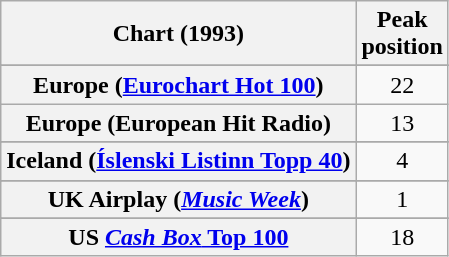<table class="wikitable sortable plainrowheaders" style="text-align:center">
<tr>
<th>Chart (1993)</th>
<th>Peak<br>position</th>
</tr>
<tr>
</tr>
<tr>
</tr>
<tr>
</tr>
<tr>
<th scope="row">Europe (<a href='#'>Eurochart Hot 100</a>)</th>
<td>22</td>
</tr>
<tr>
<th scope="row">Europe (European Hit Radio)</th>
<td>13</td>
</tr>
<tr>
</tr>
<tr>
<th scope="row">Iceland (<a href='#'>Íslenski Listinn Topp 40</a>)</th>
<td>4</td>
</tr>
<tr>
</tr>
<tr>
</tr>
<tr>
</tr>
<tr>
</tr>
<tr>
</tr>
<tr>
<th scope="row">UK Airplay (<em><a href='#'>Music Week</a></em>)</th>
<td>1</td>
</tr>
<tr>
</tr>
<tr>
</tr>
<tr>
</tr>
<tr>
<th scope="row">US <a href='#'><em>Cash Box</em> Top 100</a></th>
<td>18</td>
</tr>
</table>
